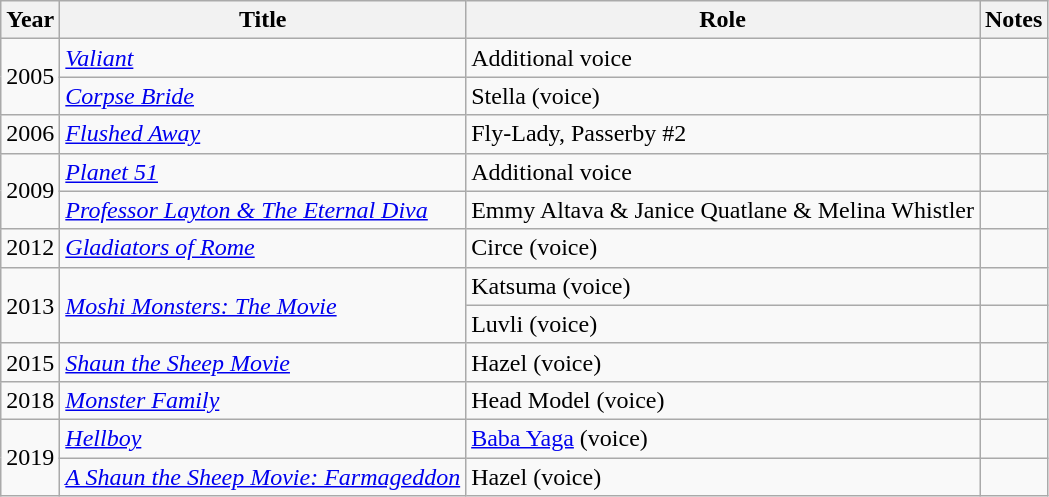<table class="wikitable">
<tr>
<th>Year</th>
<th>Title</th>
<th>Role</th>
<th>Notes</th>
</tr>
<tr>
<td rowspan="2">2005</td>
<td><em><a href='#'>Valiant</a></em></td>
<td>Additional voice</td>
<td></td>
</tr>
<tr>
<td><em><a href='#'>Corpse Bride</a></em></td>
<td>Stella (voice)</td>
<td></td>
</tr>
<tr>
<td>2006</td>
<td><em><a href='#'>Flushed Away</a></em></td>
<td>Fly-Lady, Passerby #2</td>
<td></td>
</tr>
<tr>
<td rowspan="2">2009</td>
<td><em><a href='#'>Planet 51</a></em></td>
<td>Additional voice</td>
<td></td>
</tr>
<tr>
<td><em><a href='#'>Professor Layton & The Eternal Diva</a></em></td>
<td>Emmy Altava & Janice Quatlane & Melina Whistler</td>
<td></td>
</tr>
<tr>
<td>2012</td>
<td><em><a href='#'>Gladiators of Rome</a></em></td>
<td>Circe (voice)</td>
<td></td>
</tr>
<tr>
<td rowspan="2">2013</td>
<td rowspan="2"><em><a href='#'>Moshi Monsters: The Movie</a></em></td>
<td>Katsuma (voice)</td>
<td></td>
</tr>
<tr>
<td>Luvli (voice)</td>
<td></td>
</tr>
<tr>
<td>2015</td>
<td><em><a href='#'>Shaun the Sheep Movie</a></em></td>
<td>Hazel (voice)</td>
<td></td>
</tr>
<tr>
<td>2018</td>
<td><em><a href='#'>Monster Family</a></em></td>
<td>Head Model (voice)</td>
<td></td>
</tr>
<tr>
<td rowspan="2">2019</td>
<td><em><a href='#'>Hellboy</a></em></td>
<td><a href='#'>Baba Yaga</a> (voice)</td>
<td></td>
</tr>
<tr>
<td><em><a href='#'>A Shaun the Sheep Movie: Farmageddon</a></em></td>
<td>Hazel (voice)</td>
<td></td>
</tr>
</table>
